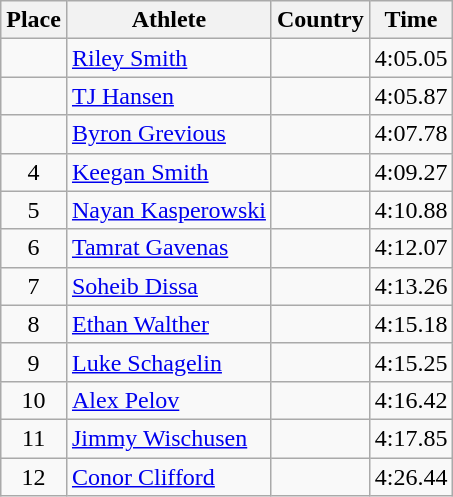<table class="wikitable">
<tr>
<th>Place</th>
<th>Athlete</th>
<th>Country</th>
<th>Time</th>
</tr>
<tr>
<td align=center></td>
<td><a href='#'>Riley Smith</a></td>
<td></td>
<td>4:05.05</td>
</tr>
<tr>
<td align=center></td>
<td><a href='#'>TJ Hansen</a></td>
<td></td>
<td>4:05.87</td>
</tr>
<tr>
<td align=center></td>
<td><a href='#'>Byron Grevious</a></td>
<td></td>
<td>4:07.78</td>
</tr>
<tr>
<td align=center>4</td>
<td><a href='#'>Keegan Smith</a></td>
<td></td>
<td>4:09.27</td>
</tr>
<tr>
<td align=center>5</td>
<td><a href='#'>Nayan Kasperowski</a></td>
<td></td>
<td>4:10.88</td>
</tr>
<tr>
<td align=center>6</td>
<td><a href='#'>Tamrat Gavenas</a></td>
<td></td>
<td>4:12.07</td>
</tr>
<tr>
<td align=center>7</td>
<td><a href='#'>Soheib Dissa</a></td>
<td></td>
<td>4:13.26</td>
</tr>
<tr>
<td align=center>8</td>
<td><a href='#'>Ethan Walther</a></td>
<td></td>
<td>4:15.18</td>
</tr>
<tr>
<td align=center>9</td>
<td><a href='#'>Luke Schagelin</a></td>
<td></td>
<td>4:15.25</td>
</tr>
<tr>
<td align=center>10</td>
<td><a href='#'>Alex Pelov</a></td>
<td></td>
<td>4:16.42</td>
</tr>
<tr>
<td align=center>11</td>
<td><a href='#'>Jimmy Wischusen</a></td>
<td></td>
<td>4:17.85</td>
</tr>
<tr>
<td align=center>12</td>
<td><a href='#'>Conor Clifford</a></td>
<td></td>
<td>4:26.44</td>
</tr>
</table>
